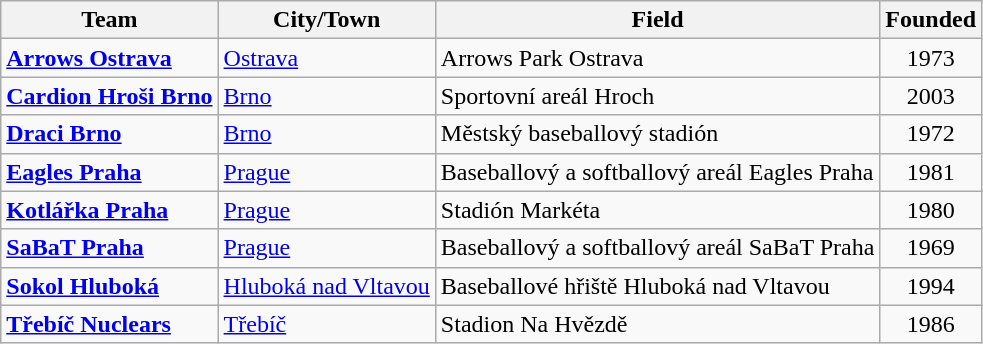<table class="wikitable">
<tr>
<th>Team</th>
<th>City/Town</th>
<th>Field</th>
<th>Founded</th>
</tr>
<tr>
<td><strong><a href='#'>Arrows Ostrava</a></strong></td>
<td><a href='#'>Ostrava</a></td>
<td>Arrows Park Ostrava</td>
<td align=center>1973</td>
</tr>
<tr>
<td><strong><a href='#'>Cardion Hroši Brno</a></strong></td>
<td><a href='#'>Brno</a></td>
<td>Sportovní areál Hroch</td>
<td align=center>2003</td>
</tr>
<tr>
<td><strong><a href='#'>Draci Brno</a></strong></td>
<td><a href='#'>Brno</a></td>
<td>Městský baseballový stadión</td>
<td align=center>1972</td>
</tr>
<tr>
<td><strong><a href='#'>Eagles Praha</a></strong></td>
<td><a href='#'>Prague</a></td>
<td>Baseballový a softballový areál Eagles Praha</td>
<td align=center>1981</td>
</tr>
<tr>
<td><strong><a href='#'>Kotlářka Praha</a></strong></td>
<td><a href='#'>Prague</a></td>
<td>Stadión Markéta</td>
<td align=center>1980</td>
</tr>
<tr>
<td><strong><a href='#'>SaBaT Praha</a></strong></td>
<td><a href='#'>Prague</a></td>
<td>Baseballový a softballový areál SaBaT Praha</td>
<td align=center>1969</td>
</tr>
<tr>
<td><strong><a href='#'>Sokol Hluboká</a></strong></td>
<td><a href='#'>Hluboká nad Vltavou</a></td>
<td>Baseballové hřiště Hluboká nad Vltavou</td>
<td align=center>1994</td>
</tr>
<tr>
<td><strong><a href='#'>Třebíč Nuclears</a></strong></td>
<td><a href='#'>Třebíč</a></td>
<td>Stadion Na Hvězdě</td>
<td align=center>1986</td>
</tr>
</table>
